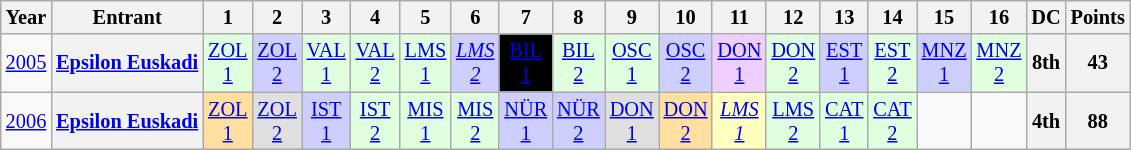<table class="wikitable" style="text-align:center; font-size:85%">
<tr>
<th>Year</th>
<th>Entrant</th>
<th>1</th>
<th>2</th>
<th>3</th>
<th>4</th>
<th>5</th>
<th>6</th>
<th>7</th>
<th>8</th>
<th>9</th>
<th>10</th>
<th>11</th>
<th>12</th>
<th>13</th>
<th>14</th>
<th>15</th>
<th>16</th>
<th>DC</th>
<th>Points</th>
</tr>
<tr>
<td><a href='#'>2005</a></td>
<th nowrap><a href='#'>Epsilon Euskadi</a></th>
<td style="background:#dfffdf;"><a href='#'>ZOL<br>1</a><br></td>
<td style="background:#cfcfff;"><a href='#'>ZOL<br>2</a><br></td>
<td style="background:#dfffdf;"><a href='#'>VAL<br>1</a><br></td>
<td style="background:#dfffdf;"><a href='#'>VAL<br>2</a><br></td>
<td style="background:#dfffdf;"><a href='#'>LMS<br>1</a><br></td>
<td style="background:#cfcfff;"><em><a href='#'>LMS<br>2</a></em><br></td>
<td style="background:#000000;color:white"><a href='#'><span>BIL<br>1</span></a><br></td>
<td style="background:#dfffdf;"><a href='#'>BIL<br>2</a><br></td>
<td style="background:#dfffdf;"><a href='#'>OSC<br>1</a><br></td>
<td style="background:#cfcfff;"><a href='#'>OSC<br>2</a><br></td>
<td style="background:#efcfff;"><a href='#'>DON<br>1</a><br></td>
<td style="background:#dfffdf;"><a href='#'>DON<br>2</a><br></td>
<td style="background:#cfcfff;"><a href='#'>EST<br>1</a><br></td>
<td style="background:#dfffdf;"><a href='#'>EST<br>2</a><br></td>
<td style="background:#cfcfff;"><a href='#'>MNZ<br>1</a><br></td>
<td style="background:#dfffdf;"><a href='#'>MNZ<br>2</a><br></td>
<th>8th</th>
<th>43</th>
</tr>
<tr>
<td><a href='#'>2006</a></td>
<th nowrap><a href='#'>Epsilon Euskadi</a></th>
<td style="background:#ffdf9f;"><a href='#'>ZOL<br>1</a><br></td>
<td style="background:#dfdfdf;"><a href='#'>ZOL<br>2</a><br></td>
<td style="background:#cfcfff;"><a href='#'>IST<br>1</a><br></td>
<td style="background:#dfffdf;"><a href='#'>IST<br>2</a><br></td>
<td style="background:#dfffdf;"><a href='#'>MIS<br>1</a><br></td>
<td style="background:#dfffdf;"><a href='#'>MIS<br>2</a><br></td>
<td style="background:#cfcfff;"><a href='#'>NÜR<br>1</a><br></td>
<td style="background:#cfcfff;"><a href='#'>NÜR<br>2</a><br></td>
<td style="background:#dfdfdf;"><a href='#'>DON<br>1</a><br></td>
<td style="background:#ffdf9f;"><a href='#'>DON<br>2</a><br></td>
<td style="background:#ffffbf;"><em><a href='#'>LMS<br>1</a></em><br></td>
<td style="background:#dfffdf;"><a href='#'>LMS<br>2</a><br></td>
<td style="background:#dfffdf;"><a href='#'>CAT<br>1</a><br></td>
<td style="background:#dfffdf;"><a href='#'>CAT<br>2</a><br></td>
<td></td>
<td></td>
<th>4th</th>
<th>88</th>
</tr>
</table>
